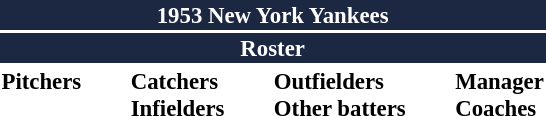<table class="toccolours" style="font-size: 95%;">
<tr>
<th colspan="10" style="background-color: #1c2841; color: white; text-align: center;">1953 New York Yankees</th>
</tr>
<tr>
<td colspan="10" style="background-color: #1c2841; color: white; text-align: center;"><strong>Roster</strong></td>
</tr>
<tr>
<td valign="top"><strong>Pitchers</strong><br>












</td>
<td width="25px"></td>
<td valign="top"><strong>Catchers</strong><br>


<strong>Infielders</strong>












</td>
<td width="25px"></td>
<td valign="top"><strong>Outfielders</strong><br>




<strong>Other batters</strong>

</td>
<td width="25px"></td>
<td valign="top"><strong>Manager</strong><br>
<strong>Coaches</strong>



</td>
</tr>
</table>
